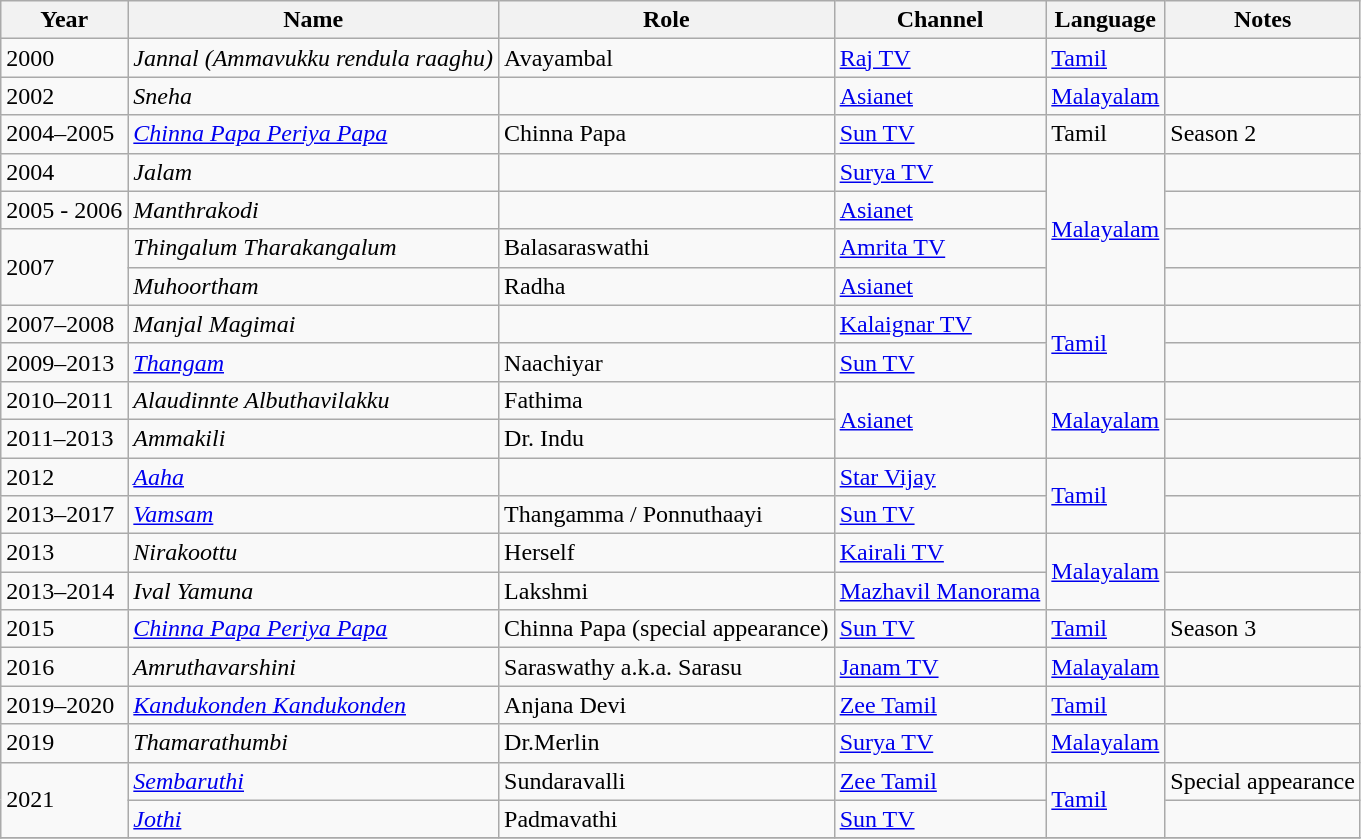<table class="wikitable">
<tr>
<th>Year</th>
<th>Name</th>
<th>Role</th>
<th>Channel</th>
<th>Language</th>
<th>Notes</th>
</tr>
<tr>
<td>2000</td>
<td><em>Jannal (Ammavukku rendula raaghu)</em></td>
<td>Avayambal</td>
<td><a href='#'>Raj TV</a></td>
<td rowspan=1><a href='#'>Tamil</a></td>
<td></td>
</tr>
<tr>
<td>2002</td>
<td><em>Sneha</em></td>
<td></td>
<td><a href='#'>Asianet</a></td>
<td rowspan=1><a href='#'>Malayalam</a></td>
<td></td>
</tr>
<tr>
<td>2004–2005</td>
<td><em><a href='#'>Chinna Papa Periya Papa</a></em></td>
<td>Chinna Papa</td>
<td><a href='#'>Sun TV</a></td>
<td>Tamil</td>
<td>Season 2</td>
</tr>
<tr>
<td>2004</td>
<td><em>Jalam</em></td>
<td></td>
<td><a href='#'>Surya TV</a></td>
<td rowspan=4><a href='#'>Malayalam</a></td>
<td></td>
</tr>
<tr>
<td>2005 - 2006</td>
<td><em>Manthrakodi</em></td>
<td></td>
<td><a href='#'>Asianet</a></td>
<td></td>
</tr>
<tr>
<td rowspan=2>2007</td>
<td><em>Thingalum Tharakangalum</em></td>
<td>Balasaraswathi</td>
<td><a href='#'>Amrita TV</a></td>
<td></td>
</tr>
<tr>
<td><em>Muhoortham</em></td>
<td>Radha</td>
<td><a href='#'>Asianet</a></td>
<td></td>
</tr>
<tr>
<td>2007–2008</td>
<td><em>Manjal Magimai</em></td>
<td></td>
<td><a href='#'>Kalaignar TV</a></td>
<td rowspan=2><a href='#'>Tamil</a></td>
<td></td>
</tr>
<tr>
<td>2009–2013</td>
<td><em><a href='#'>Thangam</a></em></td>
<td>Naachiyar</td>
<td><a href='#'>Sun TV</a></td>
<td></td>
</tr>
<tr>
<td>2010–2011</td>
<td><em>Alaudinnte Albuthavilakku</em></td>
<td>Fathima</td>
<td rowspan=2><a href='#'>Asianet</a></td>
<td rowspan=2><a href='#'>Malayalam</a></td>
<td></td>
</tr>
<tr>
<td>2011–2013</td>
<td><em>Ammakili</em></td>
<td>Dr. Indu</td>
<td></td>
</tr>
<tr>
<td>2012</td>
<td><a href='#'><em>Aaha</em></a></td>
<td></td>
<td><a href='#'>Star Vijay</a></td>
<td rowspan=2><a href='#'>Tamil</a></td>
<td></td>
</tr>
<tr>
<td>2013–2017</td>
<td><a href='#'><em>Vamsam</em></a></td>
<td>Thangamma / Ponnuthaayi</td>
<td><a href='#'>Sun TV</a></td>
<td></td>
</tr>
<tr>
<td>2013</td>
<td><em>Nirakoottu</em></td>
<td>Herself</td>
<td><a href='#'>Kairali TV</a></td>
<td rowspan=2><a href='#'>Malayalam</a></td>
<td></td>
</tr>
<tr>
<td>2013–2014</td>
<td><em>Ival Yamuna</em></td>
<td>Lakshmi</td>
<td><a href='#'>Mazhavil Manorama</a></td>
<td></td>
</tr>
<tr>
<td>2015</td>
<td><em><a href='#'>Chinna Papa Periya Papa</a></em></td>
<td>Chinna Papa (special appearance)</td>
<td><a href='#'>Sun TV</a></td>
<td><a href='#'>Tamil</a></td>
<td>Season 3</td>
</tr>
<tr>
<td>2016</td>
<td><em>Amruthavarshini</em></td>
<td>Saraswathy a.k.a. Sarasu</td>
<td><a href='#'>Janam TV</a></td>
<td><a href='#'>Malayalam</a></td>
<td></td>
</tr>
<tr>
<td>2019–2020</td>
<td><em><a href='#'>Kandukonden Kandukonden</a></em></td>
<td>Anjana Devi</td>
<td><a href='#'>Zee Tamil</a></td>
<td><a href='#'>Tamil</a></td>
<td></td>
</tr>
<tr>
<td>2019</td>
<td><em>Thamarathumbi</em></td>
<td>Dr.Merlin</td>
<td><a href='#'>Surya TV</a></td>
<td><a href='#'>Malayalam</a></td>
<td></td>
</tr>
<tr>
<td rowspan=2>2021</td>
<td><em><a href='#'>Sembaruthi</a></em></td>
<td>Sundaravalli</td>
<td><a href='#'>Zee Tamil</a></td>
<td rowspan=2><a href='#'>Tamil</a></td>
<td>Special appearance</td>
</tr>
<tr>
<td><em><a href='#'>Jothi</a></em></td>
<td>Padmavathi</td>
<td><a href='#'>Sun TV</a></td>
<td></td>
</tr>
<tr>
</tr>
</table>
